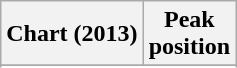<table class="wikitable sortable plainrowheaders">
<tr>
<th scope="col">Chart (2013)</th>
<th scope="col">Peak<br>position</th>
</tr>
<tr>
</tr>
<tr>
</tr>
<tr>
</tr>
<tr>
</tr>
<tr>
</tr>
</table>
